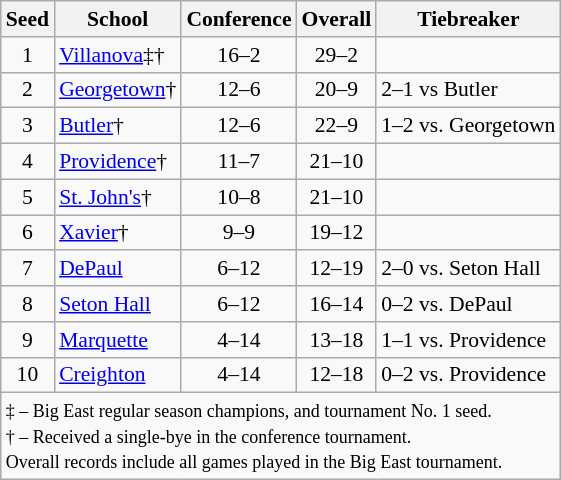<table class="wikitable" style="white-space:nowrap; font-size:90%;text-align:center">
<tr>
<th>Seed</th>
<th>School</th>
<th>Conference</th>
<th>Overall</th>
<th>Tiebreaker</th>
</tr>
<tr>
<td>1</td>
<td align=left><a href='#'>Villanova</a>‡†</td>
<td>16–2</td>
<td>29–2</td>
<td></td>
</tr>
<tr>
<td>2</td>
<td align=left><a href='#'>Georgetown</a>†</td>
<td>12–6</td>
<td>20–9</td>
<td align=left>2–1 vs Butler</td>
</tr>
<tr>
<td>3</td>
<td align=left><a href='#'>Butler</a>†</td>
<td>12–6</td>
<td>22–9</td>
<td align=left>1–2 vs. Georgetown</td>
</tr>
<tr>
<td>4</td>
<td align=left><a href='#'>Providence</a>†</td>
<td>11–7</td>
<td>21–10</td>
<td></td>
</tr>
<tr>
<td>5</td>
<td align=left><a href='#'>St. John's</a>†</td>
<td>10–8</td>
<td>21–10</td>
<td></td>
</tr>
<tr>
<td>6</td>
<td align=left><a href='#'>Xavier</a>†</td>
<td>9–9</td>
<td>19–12</td>
<td></td>
</tr>
<tr>
<td>7</td>
<td align=left><a href='#'>DePaul</a></td>
<td>6–12</td>
<td>12–19</td>
<td align=left>2–0 vs. Seton Hall</td>
</tr>
<tr>
<td>8</td>
<td align=left><a href='#'>Seton Hall</a></td>
<td>6–12</td>
<td>16–14</td>
<td align=left>0–2 vs. DePaul</td>
</tr>
<tr>
<td>9</td>
<td align=left><a href='#'>Marquette</a></td>
<td>4–14</td>
<td>13–18</td>
<td align=left>1–1 vs. Providence</td>
</tr>
<tr>
<td>10</td>
<td align=left><a href='#'>Creighton</a></td>
<td>4–14</td>
<td>12–18</td>
<td align=left>0–2 vs. Providence</td>
</tr>
<tr>
<td colspan=5 align=left><small>‡ – Big East regular season champions, and tournament No. 1 seed.<br>† – Received a single-bye in the conference tournament.<br>Overall records include all games played in the Big East tournament.</small></td>
</tr>
</table>
